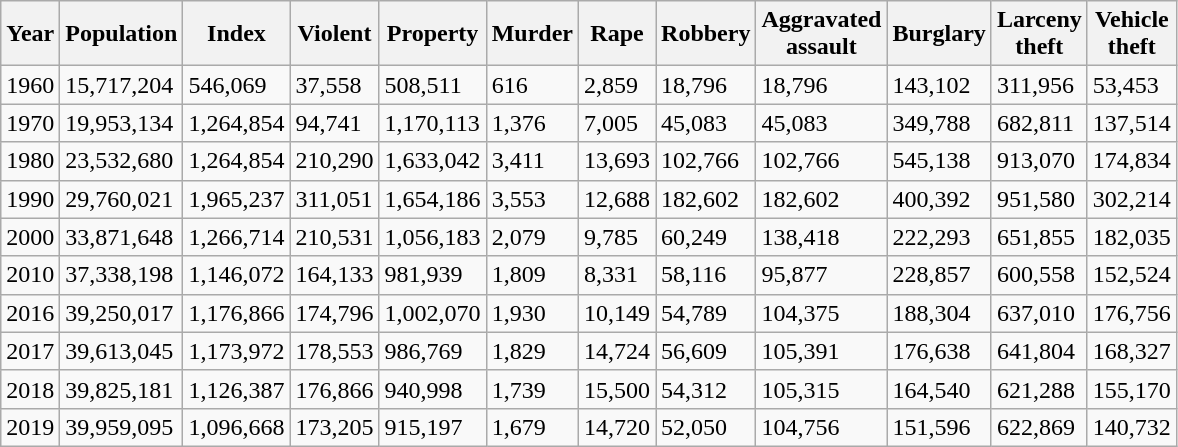<table class="wikitable sortable">
<tr>
<th>Year</th>
<th>Population</th>
<th>Index</th>
<th>Violent</th>
<th>Property</th>
<th>Murder</th>
<th>Rape</th>
<th>Robbery</th>
<th>Aggravated <br>assault</th>
<th>Burglary</th>
<th>Larceny<br>theft</th>
<th>Vehicle<br>theft</th>
</tr>
<tr>
<td>1960</td>
<td>15,717,204</td>
<td>546,069</td>
<td>37,558</td>
<td>508,511</td>
<td>616</td>
<td>2,859</td>
<td>18,796</td>
<td>18,796</td>
<td>143,102</td>
<td>311,956</td>
<td>53,453</td>
</tr>
<tr>
<td>1970</td>
<td>19,953,134</td>
<td>1,264,854</td>
<td>94,741</td>
<td>1,170,113</td>
<td>1,376</td>
<td>7,005</td>
<td>45,083</td>
<td>45,083</td>
<td>349,788</td>
<td>682,811</td>
<td>137,514</td>
</tr>
<tr>
<td>1980</td>
<td>23,532,680</td>
<td>1,264,854</td>
<td>210,290</td>
<td>1,633,042</td>
<td>3,411</td>
<td>13,693</td>
<td>102,766</td>
<td>102,766</td>
<td>545,138</td>
<td>913,070</td>
<td>174,834</td>
</tr>
<tr>
<td>1990</td>
<td>29,760,021</td>
<td>1,965,237</td>
<td>311,051</td>
<td>1,654,186</td>
<td>3,553</td>
<td>12,688</td>
<td>182,602</td>
<td>182,602</td>
<td>400,392</td>
<td>951,580</td>
<td>302,214</td>
</tr>
<tr>
<td>2000</td>
<td>33,871,648</td>
<td>1,266,714</td>
<td>210,531</td>
<td>1,056,183</td>
<td>2,079</td>
<td>9,785</td>
<td>60,249</td>
<td>138,418</td>
<td>222,293</td>
<td>651,855</td>
<td>182,035</td>
</tr>
<tr>
<td>2010</td>
<td>37,338,198</td>
<td>1,146,072</td>
<td>164,133</td>
<td>981,939</td>
<td>1,809</td>
<td>8,331</td>
<td>58,116</td>
<td>95,877</td>
<td>228,857</td>
<td>600,558</td>
<td>152,524</td>
</tr>
<tr>
<td>2016</td>
<td>39,250,017</td>
<td>1,176,866</td>
<td>174,796</td>
<td>1,002,070</td>
<td>1,930</td>
<td>10,149</td>
<td>54,789</td>
<td>104,375</td>
<td>188,304</td>
<td>637,010</td>
<td>176,756</td>
</tr>
<tr>
<td>2017</td>
<td>39,613,045</td>
<td>1,173,972</td>
<td>178,553</td>
<td>986,769</td>
<td>1,829</td>
<td>14,724</td>
<td>56,609</td>
<td>105,391</td>
<td>176,638</td>
<td>641,804</td>
<td>168,327</td>
</tr>
<tr>
<td>2018</td>
<td>39,825,181</td>
<td>1,126,387</td>
<td>176,866</td>
<td>940,998</td>
<td>1,739</td>
<td>15,500</td>
<td>54,312</td>
<td>105,315</td>
<td>164,540</td>
<td>621,288</td>
<td>155,170</td>
</tr>
<tr>
<td>2019</td>
<td>39,959,095</td>
<td>1,096,668</td>
<td>173,205</td>
<td>915,197</td>
<td>1,679</td>
<td>14,720</td>
<td>52,050</td>
<td>104,756</td>
<td>151,596</td>
<td>622,869</td>
<td>140,732</td>
</tr>
</table>
